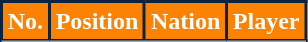<table class="wikitable sortable">
<tr>
<th style="background:#FC8204; color:#FFFFFF; border:2px solid #0B2240;" scope="col">No.</th>
<th style="background:#FC8204; color:#FFFFFF; border:2px solid #0B2240;" scope="col">Position</th>
<th style="background:#FC8204; color:#FFFFFF; border:2px solid #0B2240;" scope="col">Nation</th>
<th style="background:#FC8204; color:#FFFFFF; border:2px solid #0B2240;" scope="col">Player</th>
</tr>
<tr>
</tr>
</table>
